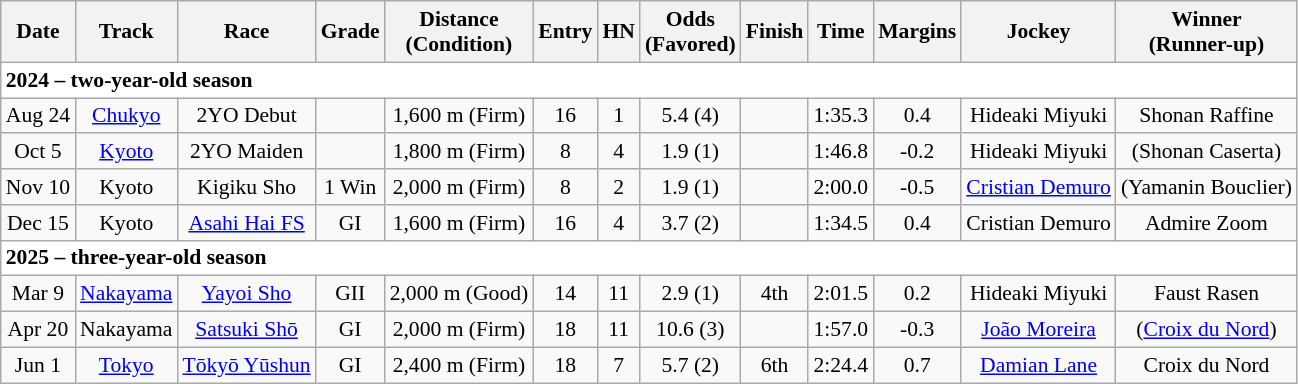<table class="wikitable" style="border-collapse: collapse; font-size: 90%; text-align: center; white-space: nowrap">
<tr>
<th>Date</th>
<th>Track</th>
<th>Race</th>
<th>Grade</th>
<th>Distance<br>(Condition)</th>
<th>Entry</th>
<th>HN</th>
<th>Odds<br>(Favored)</th>
<th>Finish</th>
<th>Time</th>
<th>Margins</th>
<th>Jockey</th>
<th>Winner<br>(Runner-up)</th>
</tr>
<tr style="background-color:white">
<td colspan="13" align="left"><strong>2024 – two-year-old season</strong></td>
</tr>
<tr>
<td>Aug 24</td>
<td><a href='#'>Chukyo</a></td>
<td>2YO Debut</td>
<td></td>
<td>1,600 m (Firm)</td>
<td>16</td>
<td>1</td>
<td>5.4 (4)</td>
<td></td>
<td>1:35.3</td>
<td>0.4</td>
<td>Hideaki Miyuki</td>
<td>Shonan Raffine</td>
</tr>
<tr>
<td>Oct 5</td>
<td><a href='#'>Kyoto</a></td>
<td>2YO Maiden</td>
<td></td>
<td>1,800 m (Firm)</td>
<td>8</td>
<td>4</td>
<td>1.9 (1)</td>
<td></td>
<td>1:46.8</td>
<td>-0.2</td>
<td>Hideaki Miyuki</td>
<td>(Shonan Caserta)</td>
</tr>
<tr>
<td>Nov 10</td>
<td>Kyoto</td>
<td>Kigiku Sho</td>
<td>1 Win</td>
<td>2,000 m (Firm)</td>
<td>8</td>
<td>2</td>
<td>1.9 (1)</td>
<td></td>
<td>2:00.0</td>
<td>-0.5</td>
<td><a href='#'>Cristian Demuro</a></td>
<td>(Yamanin Bouclier)</td>
</tr>
<tr>
<td>Dec 15</td>
<td>Kyoto</td>
<td><a href='#'>Asahi Hai FS</a></td>
<td>GI</td>
<td>1,600 m (Firm)</td>
<td>16</td>
<td>4</td>
<td>3.7 (2)</td>
<td></td>
<td>1:34.5</td>
<td>0.4</td>
<td>Cristian Demuro</td>
<td>Admire Zoom</td>
</tr>
<tr style="background-color:white">
<td colspan="13" align="left"><strong>2025 – three-year-old season</strong></td>
</tr>
<tr>
<td>Mar 9</td>
<td><a href='#'>Nakayama</a></td>
<td><a href='#'>Yayoi Sho</a></td>
<td>GII</td>
<td>2,000 m (Good)</td>
<td>14</td>
<td>11</td>
<td>2.9 (1)</td>
<td>4th</td>
<td>2:01.5</td>
<td>0.2</td>
<td>Hideaki Miyuki</td>
<td>Faust Rasen</td>
</tr>
<tr>
<td>Apr 20</td>
<td>Nakayama</td>
<td><a href='#'>Satsuki Shō</a></td>
<td>GI</td>
<td>2,000 m (Firm)</td>
<td>18</td>
<td>11</td>
<td>10.6 (3)</td>
<td></td>
<td>1:57.0</td>
<td>-0.3</td>
<td><a href='#'>João Moreira</a></td>
<td>(<a href='#'>Croix du Nord</a>)</td>
</tr>
<tr>
<td>Jun 1</td>
<td><a href='#'>Tokyo</a></td>
<td><a href='#'>Tōkyō Yūshun</a></td>
<td>GI</td>
<td>2,400 m (Firm)</td>
<td>18</td>
<td>7</td>
<td>5.7 (2)</td>
<td>6th</td>
<td>2:24.4</td>
<td>0.7</td>
<td><a href='#'>Damian Lane</a></td>
<td>Croix du Nord</td>
</tr>
</table>
